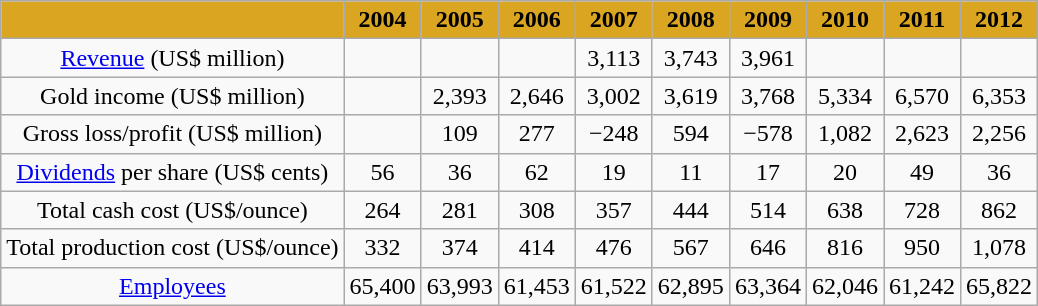<table class="sortable wikitable">
<tr align="center" bgcolor="#DAA520">
<td></td>
<td><strong>2004</strong></td>
<td><strong>2005</strong></td>
<td><strong>2006</strong></td>
<td><strong>2007</strong></td>
<td><strong>2008</strong></td>
<td><strong>2009</strong></td>
<td><strong>2010</strong></td>
<td><strong>2011</strong></td>
<td><strong>2012</strong></td>
</tr>
<tr align="center">
<td><a href='#'>Revenue</a> (US$ million)</td>
<td></td>
<td></td>
<td></td>
<td>3,113</td>
<td>3,743</td>
<td>3,961</td>
<td></td>
<td></td>
<td></td>
</tr>
<tr align="center">
<td>Gold income (US$ million)</td>
<td></td>
<td>2,393</td>
<td>2,646</td>
<td>3,002</td>
<td>3,619</td>
<td>3,768</td>
<td>5,334</td>
<td>6,570</td>
<td>6,353</td>
</tr>
<tr align="center">
<td>Gross loss/profit (US$ million)</td>
<td></td>
<td>109</td>
<td>277</td>
<td>−248</td>
<td>594</td>
<td>−578</td>
<td>1,082</td>
<td>2,623</td>
<td>2,256</td>
</tr>
<tr align="center">
<td><a href='#'>Dividends</a> per share (US$ cents)</td>
<td>56</td>
<td>36</td>
<td>62</td>
<td>19</td>
<td>11</td>
<td>17</td>
<td>20</td>
<td>49</td>
<td>36</td>
</tr>
<tr align="center">
<td>Total cash cost (US$/ounce)</td>
<td>264</td>
<td>281</td>
<td>308</td>
<td>357</td>
<td>444</td>
<td>514</td>
<td>638</td>
<td>728</td>
<td>862</td>
</tr>
<tr align="center">
<td>Total production cost (US$/ounce)</td>
<td>332</td>
<td>374</td>
<td>414</td>
<td>476</td>
<td>567</td>
<td>646</td>
<td>816</td>
<td>950</td>
<td>1,078</td>
</tr>
<tr align="center">
<td><a href='#'>Employees</a></td>
<td>65,400</td>
<td>63,993</td>
<td>61,453</td>
<td>61,522</td>
<td>62,895</td>
<td>63,364</td>
<td>62,046</td>
<td>61,242</td>
<td>65,822</td>
</tr>
</table>
